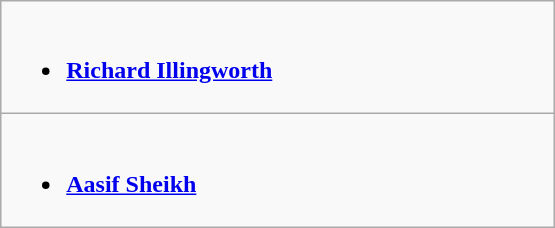<table class="wikitable">
<tr>
<td valign="top" width="50%"><br><ul><li><strong> <a href='#'>Richard Illingworth</a></strong></li></ul></td>
</tr>
<tr>
<td valign="top" width="50%"><br><ul><li><strong> <a href='#'>Aasif Sheikh</a></strong></li></ul></td>
</tr>
</table>
